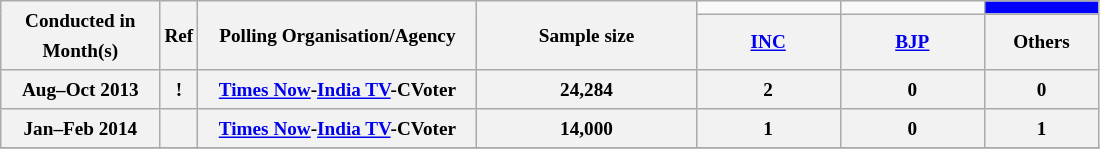<table class="wikitable" style="text-align:center;font-size:80%;line-height:20px;">
<tr>
<th class="wikitable" rowspan="2" width="100px">Conducted in Month(s)</th>
<th class="wikitable" rowspan="2" width="10px">Ref</th>
<th class="wikitable" rowspan="2" width="180px">Polling Organisation/Agency</th>
<th class="wikitable" rowspan="2" width="140px">Sample size</th>
<td bgcolor=></td>
<td bgcolor=></td>
<td style="background:blue;"></td>
</tr>
<tr>
<th class="wikitable" width="90px"><a href='#'>INC</a></th>
<th class="wikitable" width="90px"><a href='#'>BJP</a></th>
<th class="wikitable" width="70px">Others</th>
</tr>
<tr class="hintergrundfarbe2" style="text-align:center">
<th>Aug–Oct 2013</th>
<th>! </th>
<th><a href='#'>Times Now</a>-<a href='#'>India TV</a>-CVoter</th>
<th>24,284</th>
<th>2</th>
<th>0</th>
<th>0</th>
</tr>
<tr class="hintergrundfarbe2" style="text-align:center">
<th>Jan–Feb 2014</th>
<th></th>
<th><a href='#'>Times Now</a>-<a href='#'>India TV</a>-CVoter</th>
<th>14,000</th>
<th>1</th>
<th>0</th>
<th>1</th>
</tr>
<tr>
</tr>
</table>
